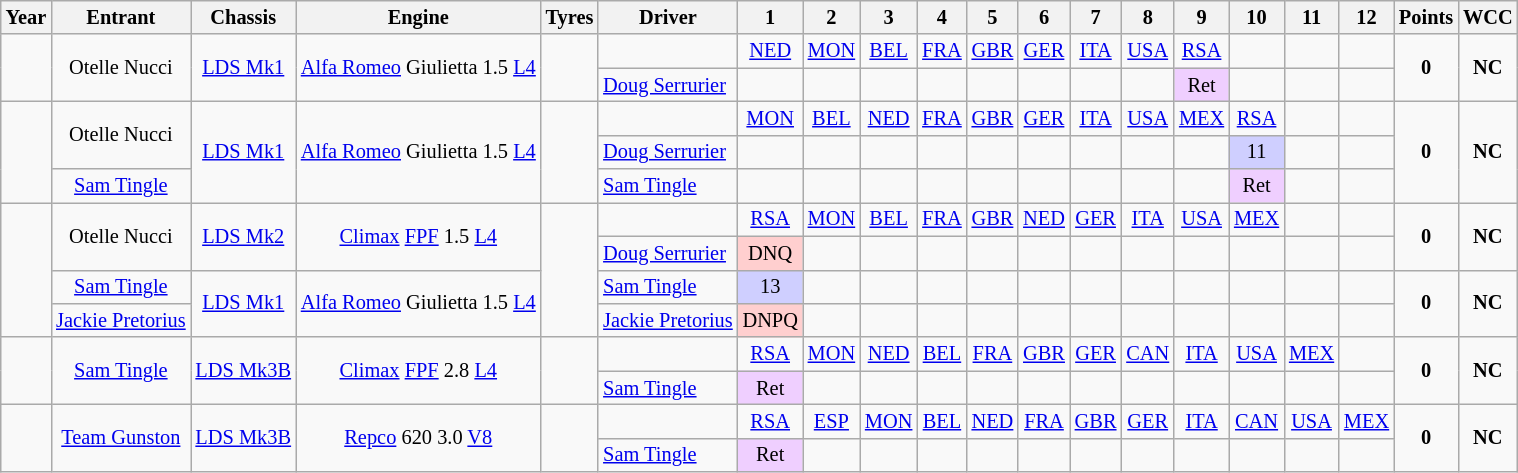<table class="wikitable" style="text-align:center; font-size:85%">
<tr>
<th>Year</th>
<th>Entrant</th>
<th>Chassis</th>
<th>Engine</th>
<th>Tyres</th>
<th>Driver</th>
<th>1</th>
<th>2</th>
<th>3</th>
<th>4</th>
<th>5</th>
<th>6</th>
<th>7</th>
<th>8</th>
<th>9</th>
<th>10</th>
<th>11</th>
<th>12</th>
<th>Points</th>
<th>WCC</th>
</tr>
<tr>
<td rowspan=2></td>
<td rowspan=2>Otelle Nucci</td>
<td rowspan=2><a href='#'>LDS Mk1</a></td>
<td rowspan=2><a href='#'>Alfa Romeo</a> Giulietta 1.5 <a href='#'>L4</a></td>
<td rowspan=2></td>
<td></td>
<td><a href='#'>NED</a></td>
<td><a href='#'>MON</a></td>
<td><a href='#'>BEL</a></td>
<td><a href='#'>FRA</a></td>
<td><a href='#'>GBR</a></td>
<td><a href='#'>GER</a></td>
<td><a href='#'>ITA</a></td>
<td><a href='#'>USA</a></td>
<td><a href='#'>RSA</a></td>
<td></td>
<td></td>
<td></td>
<td rowspan=2><strong>0</strong></td>
<td rowspan=2><strong>NC</strong></td>
</tr>
<tr>
<td align="left"> <a href='#'>Doug Serrurier</a></td>
<td></td>
<td></td>
<td></td>
<td></td>
<td></td>
<td></td>
<td></td>
<td></td>
<td style="background:#EFCFFF;">Ret</td>
<td></td>
<td></td>
<td></td>
</tr>
<tr>
<td rowspan=3></td>
<td rowspan=2>Otelle Nucci</td>
<td rowspan=3><a href='#'>LDS Mk1</a></td>
<td rowspan=3><a href='#'>Alfa Romeo</a> Giulietta 1.5 <a href='#'>L4</a></td>
<td rowspan=3></td>
<td></td>
<td><a href='#'>MON</a></td>
<td><a href='#'>BEL</a></td>
<td><a href='#'>NED</a></td>
<td><a href='#'>FRA</a></td>
<td><a href='#'>GBR</a></td>
<td><a href='#'>GER</a></td>
<td><a href='#'>ITA</a></td>
<td><a href='#'>USA</a></td>
<td><a href='#'>MEX</a></td>
<td><a href='#'>RSA</a></td>
<td></td>
<td></td>
<td rowspan=3><strong>0</strong></td>
<td rowspan=3><strong>NC</strong></td>
</tr>
<tr>
<td align="left"> <a href='#'>Doug Serrurier</a></td>
<td></td>
<td></td>
<td></td>
<td></td>
<td></td>
<td></td>
<td></td>
<td></td>
<td></td>
<td style="background:#CFCFFF;">11</td>
<td></td>
<td></td>
</tr>
<tr>
<td><a href='#'>Sam Tingle</a></td>
<td align="left"> <a href='#'>Sam Tingle</a></td>
<td></td>
<td></td>
<td></td>
<td></td>
<td></td>
<td></td>
<td></td>
<td></td>
<td></td>
<td style="background:#EFCFFF;">Ret</td>
<td></td>
<td></td>
</tr>
<tr>
<td rowspan=4></td>
<td rowspan=2>Otelle Nucci</td>
<td rowspan=2><a href='#'>LDS Mk2</a></td>
<td rowspan=2><a href='#'>Climax</a> <a href='#'>FPF</a> 1.5 <a href='#'>L4</a></td>
<td rowspan=4></td>
<td></td>
<td><a href='#'>RSA</a></td>
<td><a href='#'>MON</a></td>
<td><a href='#'>BEL</a></td>
<td><a href='#'>FRA</a></td>
<td><a href='#'>GBR</a></td>
<td><a href='#'>NED</a></td>
<td><a href='#'>GER</a></td>
<td><a href='#'>ITA</a></td>
<td><a href='#'>USA</a></td>
<td><a href='#'>MEX</a></td>
<td></td>
<td></td>
<td rowspan=2><strong>0</strong></td>
<td rowspan=2><strong>NC</strong></td>
</tr>
<tr>
<td align="left"> <a href='#'>Doug Serrurier</a></td>
<td style="background:#FFCFCF;">DNQ</td>
<td></td>
<td></td>
<td></td>
<td></td>
<td></td>
<td></td>
<td></td>
<td></td>
<td></td>
<td></td>
<td></td>
</tr>
<tr>
<td><a href='#'>Sam Tingle</a></td>
<td rowspan=2><a href='#'>LDS Mk1</a></td>
<td rowspan=2><a href='#'>Alfa Romeo</a> Giulietta 1.5 <a href='#'>L4</a></td>
<td align="left"> <a href='#'>Sam Tingle</a></td>
<td style="background:#CFCFFF;">13</td>
<td></td>
<td></td>
<td></td>
<td></td>
<td></td>
<td></td>
<td></td>
<td></td>
<td></td>
<td></td>
<td></td>
<td rowspan=2><strong>0</strong></td>
<td rowspan=2><strong>NC</strong></td>
</tr>
<tr>
<td><a href='#'>Jackie Pretorius</a></td>
<td align="left"> <a href='#'>Jackie Pretorius</a></td>
<td style="background:#FFCFCF;">DNPQ</td>
<td></td>
<td></td>
<td></td>
<td></td>
<td></td>
<td></td>
<td></td>
<td></td>
<td></td>
<td></td>
<td></td>
</tr>
<tr>
<td rowspan=2></td>
<td rowspan=2><a href='#'>Sam Tingle</a></td>
<td rowspan=2><a href='#'>LDS Mk3B</a></td>
<td rowspan=2><a href='#'>Climax</a> <a href='#'>FPF</a> 2.8 <a href='#'>L4</a></td>
<td rowspan=2></td>
<td></td>
<td><a href='#'>RSA</a></td>
<td><a href='#'>MON</a></td>
<td><a href='#'>NED</a></td>
<td><a href='#'>BEL</a></td>
<td><a href='#'>FRA</a></td>
<td><a href='#'>GBR</a></td>
<td><a href='#'>GER</a></td>
<td><a href='#'>CAN</a></td>
<td><a href='#'>ITA</a></td>
<td><a href='#'>USA</a></td>
<td><a href='#'>MEX</a></td>
<td></td>
<td rowspan=2><strong>0</strong></td>
<td rowspan=2><strong>NC</strong></td>
</tr>
<tr>
<td align="left"> <a href='#'>Sam Tingle</a></td>
<td style="background:#EFCFFF;">Ret</td>
<td></td>
<td></td>
<td></td>
<td></td>
<td></td>
<td></td>
<td></td>
<td></td>
<td></td>
<td></td>
<td></td>
</tr>
<tr>
<td rowspan=2></td>
<td rowspan=2><a href='#'>Team Gunston</a></td>
<td rowspan=2><a href='#'>LDS Mk3B</a></td>
<td rowspan=2><a href='#'>Repco</a> 620 3.0 <a href='#'>V8</a></td>
<td rowspan=2></td>
<td></td>
<td><a href='#'>RSA</a></td>
<td><a href='#'>ESP</a></td>
<td><a href='#'>MON</a></td>
<td><a href='#'>BEL</a></td>
<td><a href='#'>NED</a></td>
<td><a href='#'>FRA</a></td>
<td><a href='#'>GBR</a></td>
<td><a href='#'>GER</a></td>
<td><a href='#'>ITA</a></td>
<td><a href='#'>CAN</a></td>
<td><a href='#'>USA</a></td>
<td><a href='#'>MEX</a></td>
<td rowspan=2><strong>0</strong></td>
<td rowspan=2><strong>NC</strong></td>
</tr>
<tr>
<td align="left"> <a href='#'>Sam Tingle</a></td>
<td style="background:#EFCFFF;">Ret</td>
<td></td>
<td></td>
<td></td>
<td></td>
<td></td>
<td></td>
<td></td>
<td></td>
<td></td>
<td></td>
<td></td>
</tr>
</table>
